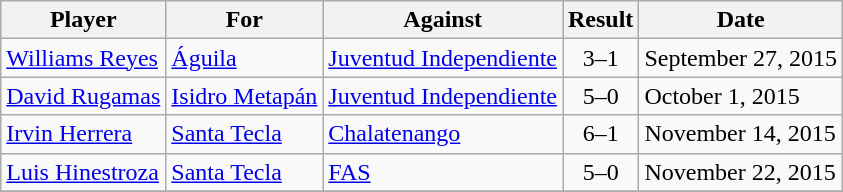<table class="wikitable sortable">
<tr>
<th>Player</th>
<th>For</th>
<th>Against</th>
<th align=center>Result</th>
<th>Date</th>
</tr>
<tr>
<td> <a href='#'>Williams Reyes</a></td>
<td><a href='#'>Águila</a></td>
<td><a href='#'>Juventud Independiente</a></td>
<td align="center">3–1</td>
<td>September 27, 2015</td>
</tr>
<tr>
<td> <a href='#'>David Rugamas</a></td>
<td><a href='#'>Isidro Metapán</a></td>
<td><a href='#'>Juventud Independiente</a></td>
<td align="center">5–0</td>
<td>October 1, 2015</td>
</tr>
<tr>
<td> <a href='#'>Irvin Herrera</a></td>
<td><a href='#'>Santa Tecla</a></td>
<td><a href='#'>Chalatenango</a></td>
<td align="center">6–1</td>
<td>November 14, 2015</td>
</tr>
<tr>
<td> <a href='#'>Luis Hinestroza</a></td>
<td><a href='#'>Santa Tecla</a></td>
<td><a href='#'>FAS</a></td>
<td align="center">5–0</td>
<td>November 22, 2015</td>
</tr>
<tr>
</tr>
</table>
